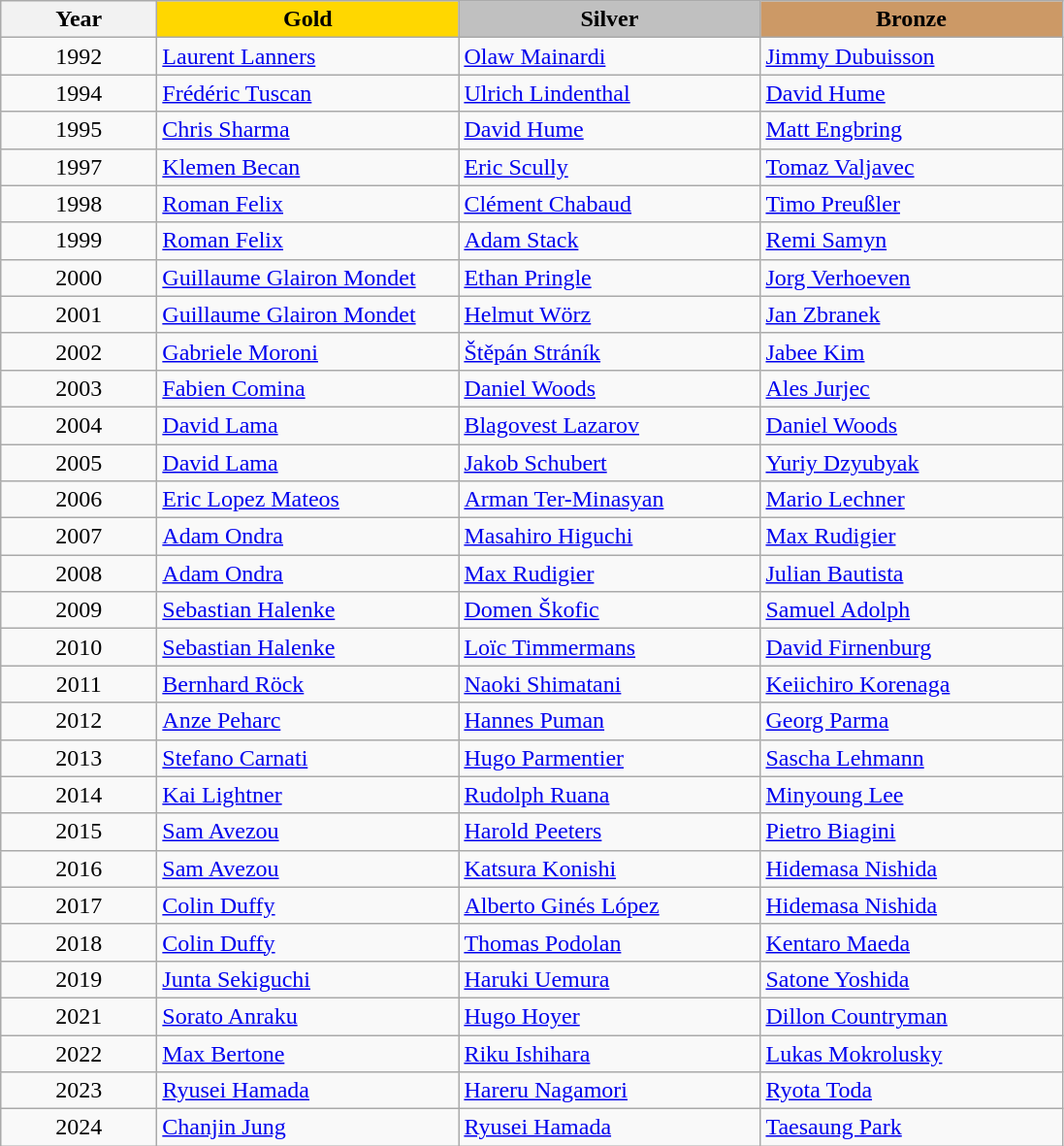<table class="wikitable">
<tr>
<th width="100">Year</th>
<th width="200" style="background:gold;">Gold</th>
<th width="200" style="background:silver;">Silver</th>
<th width="200" style="background:#CC9966;">Bronze</th>
</tr>
<tr>
<td align="center">1992</td>
<td> <a href='#'>Laurent Lanners</a></td>
<td> <a href='#'>Olaw Mainardi</a></td>
<td> <a href='#'>Jimmy Dubuisson</a></td>
</tr>
<tr>
<td align="center">1994</td>
<td> <a href='#'>Frédéric Tuscan</a></td>
<td> <a href='#'>Ulrich Lindenthal</a></td>
<td> <a href='#'>David Hume</a></td>
</tr>
<tr>
<td align="center">1995</td>
<td> <a href='#'>Chris Sharma</a></td>
<td> <a href='#'>David Hume</a></td>
<td> <a href='#'>Matt Engbring</a></td>
</tr>
<tr>
<td align="center">1997</td>
<td> <a href='#'>Klemen Becan</a></td>
<td> <a href='#'>Eric Scully</a></td>
<td> <a href='#'>Tomaz Valjavec</a></td>
</tr>
<tr>
<td align="center">1998</td>
<td> <a href='#'>Roman Felix</a></td>
<td> <a href='#'>Clément Chabaud</a></td>
<td> <a href='#'>Timo Preußler</a></td>
</tr>
<tr>
<td align="center">1999</td>
<td> <a href='#'>Roman Felix</a></td>
<td> <a href='#'>Adam Stack</a></td>
<td> <a href='#'>Remi Samyn</a></td>
</tr>
<tr>
<td align="center">2000</td>
<td> <a href='#'>Guillaume Glairon Mondet</a></td>
<td> <a href='#'>Ethan Pringle</a></td>
<td> <a href='#'>Jorg Verhoeven</a></td>
</tr>
<tr>
<td align="center">2001</td>
<td> <a href='#'>Guillaume Glairon Mondet</a></td>
<td> <a href='#'>Helmut Wörz</a></td>
<td> <a href='#'>Jan Zbranek</a></td>
</tr>
<tr>
<td align="center">2002</td>
<td> <a href='#'>Gabriele Moroni</a></td>
<td> <a href='#'>Štěpán Stráník</a></td>
<td> <a href='#'>Jabee Kim</a></td>
</tr>
<tr>
<td align="center">2003</td>
<td> <a href='#'>Fabien Comina</a></td>
<td> <a href='#'>Daniel Woods</a></td>
<td> <a href='#'>Ales Jurjec</a></td>
</tr>
<tr>
<td align="center">2004</td>
<td> <a href='#'>David Lama</a></td>
<td> <a href='#'>Blagovest Lazarov</a></td>
<td> <a href='#'>Daniel Woods</a></td>
</tr>
<tr>
<td align="center">2005</td>
<td> <a href='#'>David Lama</a></td>
<td> <a href='#'>Jakob Schubert</a></td>
<td> <a href='#'>Yuriy Dzyubyak</a></td>
</tr>
<tr>
<td align="center">2006</td>
<td> <a href='#'>Eric Lopez Mateos</a></td>
<td> <a href='#'>Arman Ter-Minasyan</a></td>
<td> <a href='#'>Mario Lechner</a></td>
</tr>
<tr>
<td align="center">2007</td>
<td> <a href='#'>Adam Ondra</a></td>
<td> <a href='#'>Masahiro Higuchi</a></td>
<td> <a href='#'>Max Rudigier</a></td>
</tr>
<tr>
<td align="center">2008</td>
<td> <a href='#'>Adam Ondra</a></td>
<td> <a href='#'>Max Rudigier</a></td>
<td> <a href='#'>Julian Bautista</a></td>
</tr>
<tr>
<td align="center">2009</td>
<td> <a href='#'>Sebastian Halenke</a></td>
<td> <a href='#'>Domen Škofic</a></td>
<td> <a href='#'>Samuel Adolph</a></td>
</tr>
<tr>
<td align="center">2010</td>
<td> <a href='#'>Sebastian Halenke</a></td>
<td> <a href='#'>Loïc Timmermans</a></td>
<td> <a href='#'>David Firnenburg</a></td>
</tr>
<tr>
<td align="center">2011</td>
<td> <a href='#'>Bernhard Röck</a></td>
<td> <a href='#'>Naoki Shimatani</a></td>
<td> <a href='#'>Keiichiro Korenaga</a></td>
</tr>
<tr>
<td align="center">2012</td>
<td> <a href='#'>Anze Peharc</a></td>
<td> <a href='#'>Hannes Puman</a></td>
<td> <a href='#'>Georg Parma</a></td>
</tr>
<tr>
<td align="center">2013</td>
<td> <a href='#'>Stefano Carnati</a></td>
<td> <a href='#'>Hugo Parmentier</a></td>
<td> <a href='#'>Sascha Lehmann</a></td>
</tr>
<tr>
<td align="center">2014</td>
<td> <a href='#'>Kai Lightner</a></td>
<td> <a href='#'>Rudolph Ruana</a></td>
<td> <a href='#'>Minyoung Lee</a></td>
</tr>
<tr>
<td align="center">2015</td>
<td> <a href='#'>Sam Avezou</a></td>
<td> <a href='#'>Harold Peeters</a></td>
<td> <a href='#'>Pietro Biagini</a></td>
</tr>
<tr>
<td align="center">2016</td>
<td> <a href='#'>Sam Avezou</a></td>
<td> <a href='#'>Katsura Konishi</a></td>
<td> <a href='#'>Hidemasa Nishida</a></td>
</tr>
<tr>
<td align="center">2017</td>
<td> <a href='#'>Colin Duffy</a></td>
<td> <a href='#'>Alberto Ginés López</a></td>
<td> <a href='#'>Hidemasa Nishida</a></td>
</tr>
<tr>
<td align="center">2018</td>
<td> <a href='#'>Colin Duffy</a></td>
<td> <a href='#'>Thomas Podolan</a></td>
<td> <a href='#'>Kentaro Maeda</a></td>
</tr>
<tr>
<td align="center">2019</td>
<td> <a href='#'>Junta Sekiguchi</a></td>
<td> <a href='#'>Haruki Uemura</a></td>
<td> <a href='#'>Satone Yoshida</a></td>
</tr>
<tr>
<td align="center">2021</td>
<td> <a href='#'>Sorato Anraku</a></td>
<td> <a href='#'>Hugo Hoyer</a></td>
<td> <a href='#'>Dillon Countryman</a></td>
</tr>
<tr>
<td align="center">2022</td>
<td> <a href='#'>Max Bertone</a></td>
<td> <a href='#'>Riku Ishihara</a></td>
<td> <a href='#'>Lukas Mokrolusky</a></td>
</tr>
<tr>
<td align="center">2023</td>
<td> <a href='#'>Ryusei Hamada</a></td>
<td> <a href='#'>Hareru Nagamori</a></td>
<td> <a href='#'>Ryota Toda</a></td>
</tr>
<tr>
<td align="center">2024</td>
<td> <a href='#'>Chanjin Jung</a></td>
<td> <a href='#'>Ryusei Hamada</a></td>
<td> <a href='#'>Taesaung Park</a></td>
</tr>
</table>
